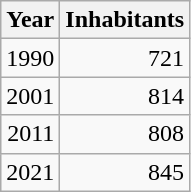<table cellspacing="0" cellpadding="0">
<tr>
<td valign="top"><br><table class="wikitable sortable zebra hintergrundfarbe5">
<tr>
<th>Year</th>
<th>Inhabitants</th>
</tr>
<tr align="right">
<td>1990</td>
<td>721</td>
</tr>
<tr align="right">
<td>2001</td>
<td>814</td>
</tr>
<tr align="right">
<td>2011</td>
<td>808</td>
</tr>
<tr align="right">
<td>2021</td>
<td>845</td>
</tr>
</table>
</td>
</tr>
</table>
